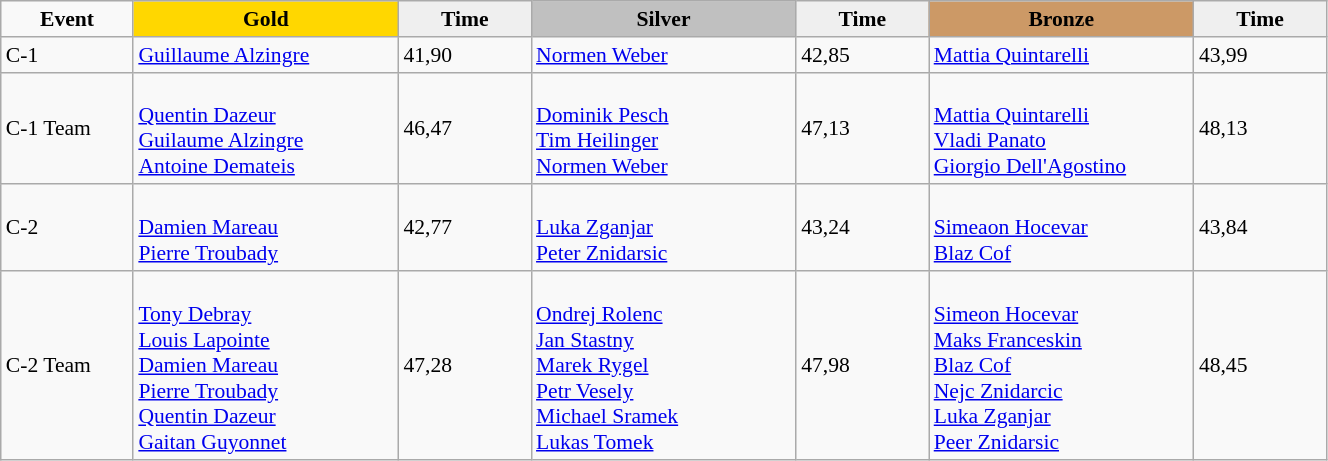<table class="wikitable" width=70% style="font-size:90%">
<tr>
<td align=center width=10%><strong>Event</strong></td>
<td align=center width=20% bgcolor="gold"><strong>Gold</strong></td>
<td align=center width=10% bgcolor="EFEFEF"><strong>Time</strong></td>
<td align=center width=20% bgcolor="silver"><strong>Silver</strong></td>
<td align=center width=10% bgcolor="EFEFEF"><strong>Time</strong></td>
<td align=center width=20% bgcolor="CC9966"><strong>Bronze</strong></td>
<td align=center width=10% bgcolor="EFEFEF"><strong>Time</strong></td>
</tr>
<tr>
<td>C-1</td>
<td> <a href='#'>Guillaume Alzingre</a></td>
<td>41,90</td>
<td> <a href='#'>Normen Weber</a></td>
<td>42,85</td>
<td> <a href='#'>Mattia Quintarelli</a></td>
<td>43,99</td>
</tr>
<tr>
<td>C-1 Team</td>
<td><br><a href='#'>Quentin Dazeur</a><br><a href='#'>Guilaume Alzingre</a><br><a href='#'>Antoine Demateis</a></td>
<td>46,47</td>
<td><br><a href='#'>Dominik Pesch</a><br><a href='#'>Tim Heilinger</a><br><a href='#'>Normen Weber</a></td>
<td>47,13</td>
<td><br><a href='#'>Mattia Quintarelli</a><br><a href='#'>Vladi Panato</a><br><a href='#'>Giorgio Dell'Agostino</a></td>
<td>48,13</td>
</tr>
<tr>
<td>C-2</td>
<td><br><a href='#'>Damien Mareau</a><br><a href='#'>Pierre Troubady</a></td>
<td>42,77</td>
<td><br><a href='#'>Luka Zganjar</a><br><a href='#'>Peter Znidarsic</a></td>
<td>43,24</td>
<td><br><a href='#'>Simeaon Hocevar</a><br><a href='#'>Blaz Cof</a></td>
<td>43,84</td>
</tr>
<tr>
<td>C-2 Team</td>
<td><br><a href='#'>Tony Debray</a><br><a href='#'>Louis Lapointe</a><br><a href='#'>Damien Mareau</a><br><a href='#'>Pierre Troubady</a><br><a href='#'>Quentin Dazeur</a><br><a href='#'>Gaitan Guyonnet</a></td>
<td>47,28</td>
<td><br><a href='#'>Ondrej Rolenc</a><br><a href='#'>Jan Stastny</a><br><a href='#'>Marek Rygel</a><br><a href='#'>Petr Vesely</a><br><a href='#'>Michael Sramek</a><br><a href='#'>Lukas Tomek</a></td>
<td>47,98</td>
<td><br><a href='#'>Simeon Hocevar</a><br><a href='#'>Maks Franceskin</a><br><a href='#'>Blaz Cof</a><br><a href='#'>Nejc Znidarcic</a><br><a href='#'>Luka Zganjar</a><br><a href='#'>Peer Znidarsic</a></td>
<td>48,45</td>
</tr>
</table>
